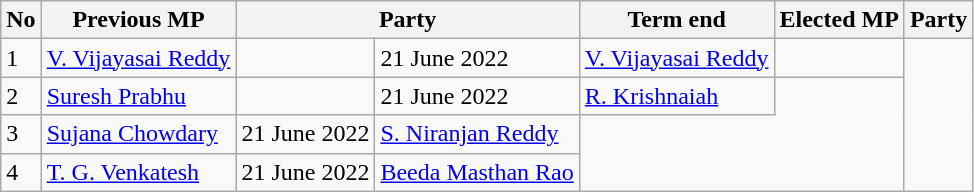<table class="wikitable sortable">
<tr>
<th scope="col">No</th>
<th scope="col">Previous MP</th>
<th scope="col" colspan="2">Party</th>
<th scope="col">Term end</th>
<th scope="col">Elected MP</th>
<th scope="col" colspan="2">Party</th>
</tr>
<tr>
<td>1</td>
<td><a href='#'>V. Vijayasai Reddy</a></td>
<td></td>
<td>21 June 2022</td>
<td><a href='#'>V. Vijayasai Reddy</a></td>
<td></td>
<td rowspan="4"></td>
</tr>
<tr>
<td>2</td>
<td><a href='#'>Suresh Prabhu</a></td>
<td></td>
<td>21 June 2022</td>
<td><a href='#'>R. Krishnaiah</a></td>
</tr>
<tr>
<td>3</td>
<td><a href='#'>Sujana Chowdary</a></td>
<td>21 June 2022</td>
<td><a href='#'>S. Niranjan Reddy</a></td>
</tr>
<tr>
<td>4</td>
<td><a href='#'>T. G. Venkatesh</a></td>
<td>21 June 2022</td>
<td><a href='#'>Beeda Masthan Rao</a></td>
</tr>
</table>
